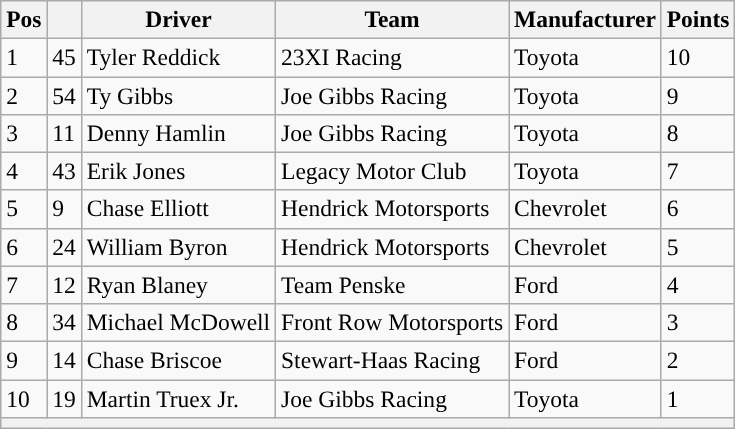<table class="wikitable" style="font-size:98%">
<tr>
<th>Pos</th>
<th></th>
<th>Driver</th>
<th>Team</th>
<th>Manufacturer</th>
<th>Points</th>
</tr>
<tr>
<td>1</td>
<td>45</td>
<td>Tyler Reddick</td>
<td>23XI Racing</td>
<td>Toyota</td>
<td>10</td>
</tr>
<tr>
<td>2</td>
<td>54</td>
<td>Ty Gibbs</td>
<td>Joe Gibbs Racing</td>
<td>Toyota</td>
<td>9</td>
</tr>
<tr>
<td>3</td>
<td>11</td>
<td>Denny Hamlin</td>
<td>Joe Gibbs Racing</td>
<td>Toyota</td>
<td>8</td>
</tr>
<tr>
<td>4</td>
<td>43</td>
<td>Erik Jones</td>
<td>Legacy Motor Club</td>
<td>Toyota</td>
<td>7</td>
</tr>
<tr>
<td>5</td>
<td>9</td>
<td>Chase Elliott</td>
<td>Hendrick Motorsports</td>
<td>Chevrolet</td>
<td>6</td>
</tr>
<tr>
<td>6</td>
<td>24</td>
<td>William Byron</td>
<td>Hendrick Motorsports</td>
<td>Chevrolet</td>
<td>5</td>
</tr>
<tr>
<td>7</td>
<td>12</td>
<td>Ryan Blaney</td>
<td>Team Penske</td>
<td>Ford</td>
<td>4</td>
</tr>
<tr>
<td>8</td>
<td>34</td>
<td>Michael McDowell</td>
<td>Front Row Motorsports</td>
<td>Ford</td>
<td>3</td>
</tr>
<tr>
<td>9</td>
<td>14</td>
<td>Chase Briscoe</td>
<td>Stewart-Haas Racing</td>
<td>Ford</td>
<td>2</td>
</tr>
<tr>
<td>10</td>
<td>19</td>
<td>Martin Truex Jr.</td>
<td>Joe Gibbs Racing</td>
<td>Toyota</td>
<td>1</td>
</tr>
<tr>
<th colspan="6"></th>
</tr>
</table>
